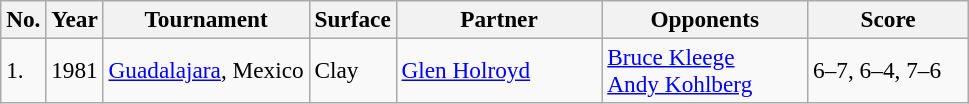<table class="sortable wikitable" style=font-size:97%>
<tr>
<th>No.</th>
<th>Year</th>
<th !style="width:145px">Tournament</th>
<th !style="width:50px">Surface</th>
<th style="width:130px">Partner</th>
<th style="width:130px">Opponents</th>
<th style="width:100px" class="unsortable">Score</th>
</tr>
<tr>
<td>1.</td>
<td>1981</td>
<td><a href='#'>Guadalajara</a>, Mexico</td>
<td>Clay</td>
<td> <a href='#'>Glen Holroyd</a></td>
<td> <a href='#'>Bruce Kleege</a><br> <a href='#'>Andy Kohlberg</a></td>
<td>6–7, 6–4, 7–6</td>
</tr>
</table>
